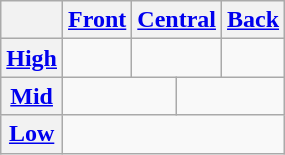<table class="wikitable" style="text-align:center;">
<tr>
<th></th>
<th><a href='#'>Front</a></th>
<th colspan="2"><a href='#'>Central</a></th>
<th><a href='#'>Back</a></th>
</tr>
<tr>
<th><a href='#'>High</a></th>
<td></td>
<td colspan="2"></td>
<td></td>
</tr>
<tr>
<th><a href='#'>Mid</a></th>
<td colspan="2"></td>
<td colspan="2"></td>
</tr>
<tr>
<th><a href='#'>Low</a></th>
<td colspan="4"></td>
</tr>
</table>
